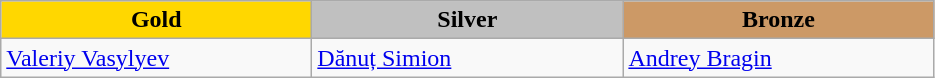<table class="wikitable" style="text-align:left">
<tr align="center">
<td width=200 bgcolor=gold><strong>Gold</strong></td>
<td width=200 bgcolor=silver><strong>Silver</strong></td>
<td width=200 bgcolor=CC9966><strong>Bronze</strong></td>
</tr>
<tr>
<td><a href='#'>Valeriy Vasylyev</a><br><em></em></td>
<td><a href='#'>Dănuț Simion</a><br><em></em></td>
<td><a href='#'>Andrey Bragin</a><br><em></em></td>
</tr>
</table>
